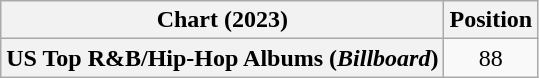<table class="wikitable sortable plainrowheaders" style="text-align:center">
<tr>
<th scope="col">Chart (2023)</th>
<th scope="col">Position</th>
</tr>
<tr>
<th scope="row">US Top R&B/Hip-Hop Albums (<em>Billboard</em>)</th>
<td>88</td>
</tr>
</table>
